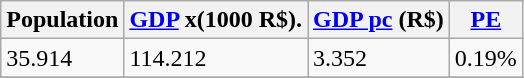<table class="wikitable" border="1">
<tr>
<th>Population</th>
<th><a href='#'>GDP</a> x(1000 R$).</th>
<th><a href='#'>GDP pc</a> (R$)</th>
<th><a href='#'>PE</a></th>
</tr>
<tr>
<td>35.914</td>
<td>114.212</td>
<td>3.352</td>
<td>0.19%</td>
</tr>
<tr>
</tr>
</table>
